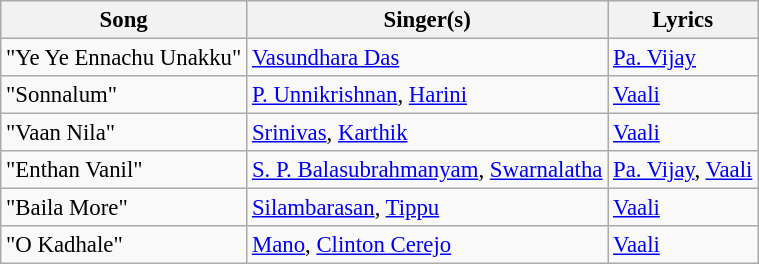<table class="wikitable tracklist" style="font-size:95%;">
<tr>
<th>Song</th>
<th>Singer(s)</th>
<th>Lyrics</th>
</tr>
<tr>
<td>"Ye Ye Ennachu Unakku"</td>
<td><a href='#'>Vasundhara Das</a></td>
<td><a href='#'>Pa. Vijay</a></td>
</tr>
<tr>
<td>"Sonnalum"</td>
<td><a href='#'>P. Unnikrishnan</a>, <a href='#'>Harini</a></td>
<td><a href='#'>Vaali</a></td>
</tr>
<tr>
<td>"Vaan Nila"</td>
<td><a href='#'>Srinivas</a>, <a href='#'>Karthik</a></td>
<td><a href='#'>Vaali</a></td>
</tr>
<tr>
<td>"Enthan Vanil"</td>
<td><a href='#'>S. P. Balasubrahmanyam</a>, <a href='#'>Swarnalatha</a></td>
<td><a href='#'>Pa. Vijay</a>, <a href='#'>Vaali</a></td>
</tr>
<tr>
<td>"Baila More"</td>
<td><a href='#'>Silambarasan</a>, <a href='#'>Tippu</a></td>
<td><a href='#'>Vaali</a></td>
</tr>
<tr>
<td>"O Kadhale"</td>
<td><a href='#'>Mano</a>, <a href='#'>Clinton Cerejo</a></td>
<td><a href='#'>Vaali</a></td>
</tr>
</table>
